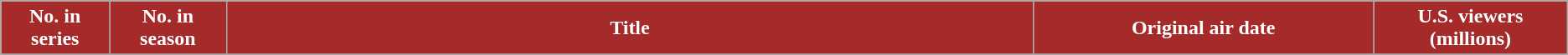<table class="wikitable plainrowheaders">
<tr>
<th style="background:#A52A2A; color:#fff; width:1%;">No. in<br>series</th>
<th style="background:#A52A2A; color:#fff; width:1%;">No. in<br>season</th>
<th style="background:#A52A2A; color:#fff; width:12%;">Title</th>
<th style="background:#A52A2A; color:#fff; width:5%;">Original air date</th>
<th style="background:#A52A2A; color:#fff; width:2%;">U.S. viewers<br>(millions)</th>
</tr>
<tr style="background:#fff;"|>
</tr>
</table>
